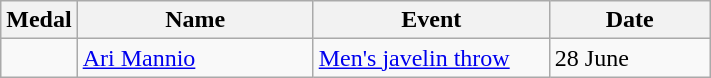<table class="wikitable sortable" style="font-size:100%">
<tr>
<th>Medal</th>
<th width=150>Name</th>
<th width=150>Event</th>
<th width=100>Date</th>
</tr>
<tr>
<td></td>
<td><a href='#'>Ari Mannio</a></td>
<td><a href='#'>Men's javelin throw</a></td>
<td>28 June</td>
</tr>
</table>
